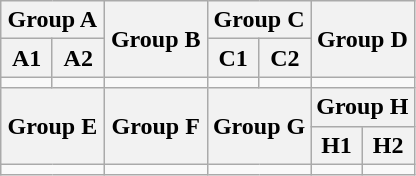<table class="wikitable">
<tr>
<th colspan="2" width="25%">Group A</th>
<th rowspan="2" width="25%">Group B</th>
<th colspan="2" width="25%">Group C</th>
<th colspan="2" rowspan="2" width="25%">Group D</th>
</tr>
<tr>
<th>A1</th>
<th>A2</th>
<th>C1</th>
<th>C2</th>
</tr>
<tr>
<td valign="top"></td>
<td valign="top"></td>
<td valign="top"></td>
<td valign="top"></td>
<td valign="top"></td>
<td valign="top" colspan="2"></td>
</tr>
<tr>
<th colspan="2" rowspan="2" width="25%">Group E</th>
<th rowspan="2" width="25%">Group F</th>
<th colspan="2" rowspan="2" width="25%">Group G</th>
<th colspan="2" width="25%">Group H</th>
</tr>
<tr>
<th>H1</th>
<th>H2</th>
</tr>
<tr>
<td valign="top" colspan="2"></td>
<td valign="top"></td>
<td valign="top" colspan="2"></td>
<td valign="top"></td>
<td valign="top"></td>
</tr>
</table>
